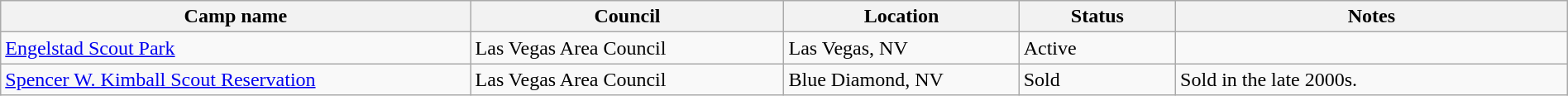<table class="wikitable sortable" border="1" width="100%">
<tr>
<th scope="col" width="30%">Camp name</th>
<th scope="col" width="20%">Council</th>
<th scope="col" width="15%">Location</th>
<th scope="col" width="10%">Status</th>
<th scope="col" width="25%"  class="unsortable">Notes</th>
</tr>
<tr>
<td><a href='#'>Engelstad Scout Park</a></td>
<td>Las Vegas Area Council</td>
<td>Las Vegas, NV</td>
<td>Active</td>
<td></td>
</tr>
<tr>
<td><a href='#'>Spencer W. Kimball Scout Reservation</a></td>
<td>Las Vegas Area Council</td>
<td>Blue Diamond, NV</td>
<td>Sold</td>
<td>Sold in the late 2000s.</td>
</tr>
</table>
